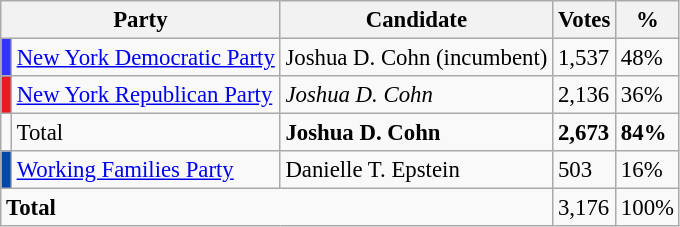<table class="wikitable" style="font-size: 95%">
<tr>
<th colspan="2">Party</th>
<th>Candidate</th>
<th>Votes</th>
<th>%</th>
</tr>
<tr>
<td bgcolor="#3333FF"></td>
<td><a href='#'>New York Democratic Party</a></td>
<td>Joshua D. Cohn (incumbent)</td>
<td>1,537</td>
<td>48%</td>
</tr>
<tr>
<td bgcolor="#E81B23"></td>
<td><a href='#'>New York Republican Party</a></td>
<td><em>Joshua D. Cohn</em></td>
<td>2,136</td>
<td>36%</td>
</tr>
<tr>
<td></td>
<td>Total</td>
<td><strong>Joshua D. Cohn</strong></td>
<td><strong>2,673</strong></td>
<td><strong>84%</strong></td>
</tr>
<tr>
<td bgcolor="#0047AB"></td>
<td><a href='#'>Working Families Party</a></td>
<td>Danielle T. Epstein</td>
<td>503</td>
<td>16%</td>
</tr>
<tr>
<td colspan="3"><strong>Total</strong></td>
<td>3,176</td>
<td>100%</td>
</tr>
</table>
